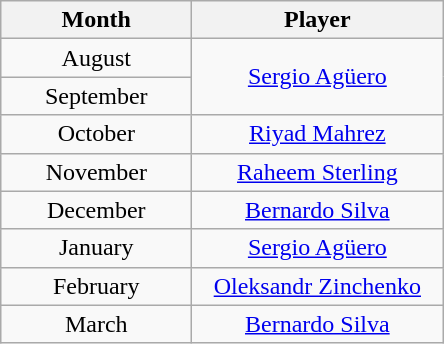<table class="wikitable">
<tr>
<th style="width:120px;">Month</th>
<th style="width:160px;">Player</th>
</tr>
<tr>
<td style="text-align:center;">August</td>
<td rowspan="2" style="text-align:center;"> <a href='#'>Sergio Agüero</a></td>
</tr>
<tr>
<td style="text-align:center;">September</td>
</tr>
<tr>
<td style="text-align:center;">October</td>
<td style="text-align:center;"> <a href='#'>Riyad Mahrez</a></td>
</tr>
<tr>
<td style="text-align:center;">November</td>
<td style="text-align:center;"> <a href='#'>Raheem Sterling</a></td>
</tr>
<tr>
<td style="text-align:center;">December</td>
<td style="text-align:center;"> <a href='#'>Bernardo Silva</a></td>
</tr>
<tr>
<td style="text-align:center;">January</td>
<td style="text-align:center;"> <a href='#'>Sergio Agüero</a></td>
</tr>
<tr>
<td style="text-align:center;">February</td>
<td style="text-align:center;"> <a href='#'>Oleksandr Zinchenko</a></td>
</tr>
<tr>
<td style="text-align:center;">March</td>
<td style="text-align:center;"> <a href='#'>Bernardo Silva</a></td>
</tr>
</table>
